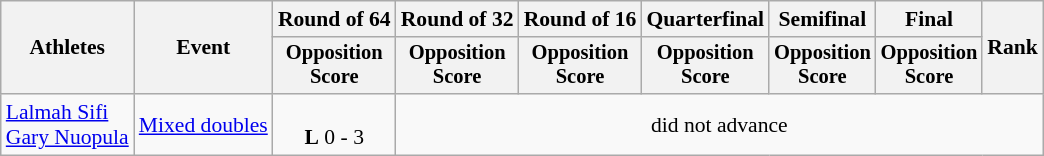<table class="wikitable" style="font-size:90%">
<tr>
<th rowspan=2>Athletes</th>
<th rowspan=2>Event</th>
<th>Round of 64</th>
<th>Round of 32</th>
<th>Round of 16</th>
<th>Quarterfinal</th>
<th>Semifinal</th>
<th>Final</th>
<th rowspan=2>Rank</th>
</tr>
<tr style="font-size:95%">
<th>Opposition<br>Score</th>
<th>Opposition<br>Score</th>
<th>Opposition<br>Score</th>
<th>Opposition<br>Score</th>
<th>Opposition<br>Score</th>
<th>Opposition<br>Score</th>
</tr>
<tr align=center>
<td align=left><a href='#'>Lalmah Sifi</a><br><a href='#'>Gary Nuopula</a></td>
<td align=left><a href='#'>Mixed doubles</a></td>
<td><br><strong>L</strong> 0 - 3</td>
<td colspan=6>did not advance</td>
</tr>
</table>
